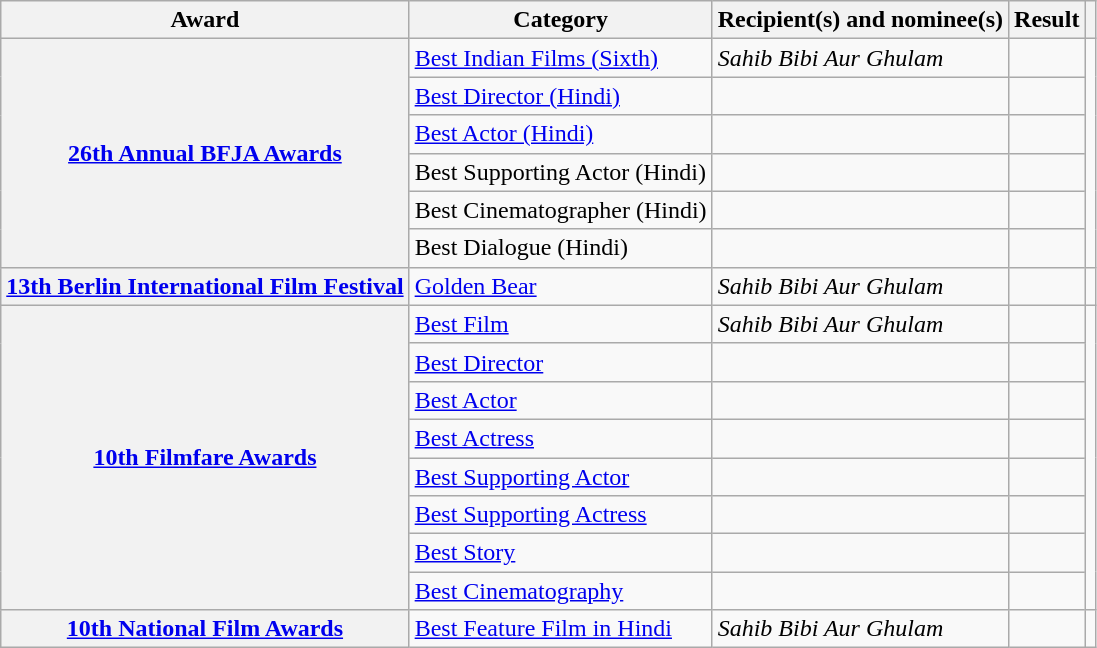<table class="wikitable plainrowheaders sortable">
<tr>
<th scope="col">Award</th>
<th scope="col">Category</th>
<th scope="col">Recipient(s) and nominee(s)</th>
<th scope="col">Result</th>
<th scope="col" class="unsortable"></th>
</tr>
<tr>
<th scope="row" rowspan="6"><a href='#'>26th Annual BFJA Awards</a></th>
<td><a href='#'>Best Indian Films (Sixth)</a></td>
<td><em>Sahib Bibi Aur Ghulam</em></td>
<td></td>
<td style="text-align:center;" rowspan="6"></td>
</tr>
<tr>
<td><a href='#'>Best Director (Hindi)</a></td>
<td></td>
<td></td>
</tr>
<tr>
<td><a href='#'>Best Actor (Hindi)</a></td>
<td></td>
<td></td>
</tr>
<tr>
<td>Best Supporting Actor (Hindi)</td>
<td></td>
<td></td>
</tr>
<tr>
<td>Best Cinematographer (Hindi)</td>
<td></td>
<td></td>
</tr>
<tr>
<td>Best Dialogue (Hindi)</td>
<td></td>
<td></td>
</tr>
<tr>
<th scope="row"><a href='#'>13th Berlin International Film Festival</a></th>
<td><a href='#'>Golden Bear</a></td>
<td><em>Sahib Bibi Aur Ghulam</em></td>
<td></td>
<td style="text-align:center;"></td>
</tr>
<tr>
<th scope="row" rowspan="8"><a href='#'>10th Filmfare Awards</a></th>
<td><a href='#'>Best Film</a></td>
<td><em>Sahib Bibi Aur Ghulam</em></td>
<td></td>
<td style="text-align:center;" rowspan="8"><br></td>
</tr>
<tr>
<td><a href='#'>Best Director</a></td>
<td></td>
<td></td>
</tr>
<tr>
<td><a href='#'>Best Actor</a></td>
<td></td>
<td></td>
</tr>
<tr>
<td><a href='#'>Best Actress</a></td>
<td></td>
<td></td>
</tr>
<tr>
<td><a href='#'>Best Supporting Actor</a></td>
<td></td>
<td></td>
</tr>
<tr>
<td><a href='#'>Best Supporting Actress</a></td>
<td></td>
<td></td>
</tr>
<tr>
<td><a href='#'>Best Story</a></td>
<td></td>
<td></td>
</tr>
<tr>
<td><a href='#'>Best Cinematography</a></td>
<td></td>
<td></td>
</tr>
<tr>
<th scope="row"><a href='#'>10th National Film Awards</a></th>
<td><a href='#'>Best Feature Film in Hindi</a></td>
<td><em>Sahib Bibi Aur Ghulam</em></td>
<td></td>
<td style="text-align:center;"></td>
</tr>
</table>
